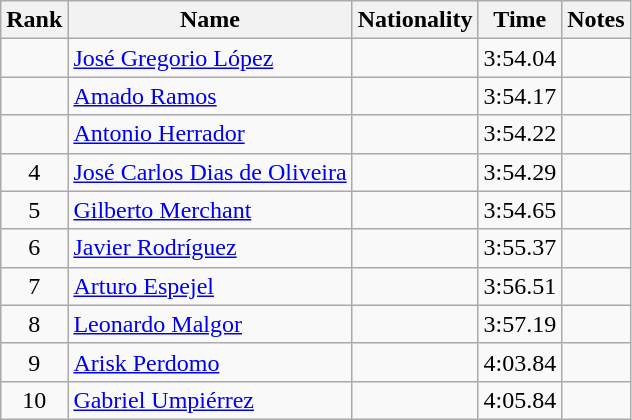<table class="wikitable sortable" style="text-align:center">
<tr>
<th>Rank</th>
<th>Name</th>
<th>Nationality</th>
<th>Time</th>
<th>Notes</th>
</tr>
<tr>
<td align=center></td>
<td align=left><a href='#'>José Gregorio López</a></td>
<td align=left></td>
<td>3:54.04</td>
<td></td>
</tr>
<tr>
<td align=center></td>
<td align=left><a href='#'>Amado Ramos</a></td>
<td align=left></td>
<td>3:54.17</td>
<td></td>
</tr>
<tr>
<td align=center></td>
<td align=left><a href='#'>Antonio Herrador</a></td>
<td align=left></td>
<td>3:54.22</td>
<td></td>
</tr>
<tr>
<td align=center>4</td>
<td align=left><a href='#'>José Carlos Dias de Oliveira</a></td>
<td align=left></td>
<td>3:54.29</td>
<td></td>
</tr>
<tr>
<td align=center>5</td>
<td align=left><a href='#'>Gilberto Merchant</a></td>
<td align=left></td>
<td>3:54.65</td>
<td></td>
</tr>
<tr>
<td align=center>6</td>
<td align=left><a href='#'>Javier Rodríguez</a></td>
<td align=left></td>
<td>3:55.37</td>
<td></td>
</tr>
<tr>
<td align=center>7</td>
<td align=left><a href='#'>Arturo Espejel</a></td>
<td align=left></td>
<td>3:56.51</td>
<td></td>
</tr>
<tr>
<td align=center>8</td>
<td align=left><a href='#'>Leonardo Malgor</a></td>
<td align=left></td>
<td>3:57.19</td>
<td></td>
</tr>
<tr>
<td align=center>9</td>
<td align=left><a href='#'>Arisk Perdomo</a></td>
<td align=left></td>
<td>4:03.84</td>
<td></td>
</tr>
<tr>
<td align=center>10</td>
<td align=left><a href='#'>Gabriel Umpiérrez</a></td>
<td align=left></td>
<td>4:05.84</td>
<td></td>
</tr>
</table>
